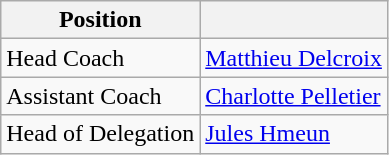<table class="wikitable">
<tr>
<th>Position</th>
<th></th>
</tr>
<tr>
<td>Head Coach</td>
<td> <a href='#'>Matthieu Delcroix</a></td>
</tr>
<tr>
<td>Assistant Coach</td>
<td> <a href='#'>Charlotte Pelletier</a></td>
</tr>
<tr>
<td>Head of Delegation</td>
<td> <a href='#'>Jules Hmeun</a></td>
</tr>
</table>
